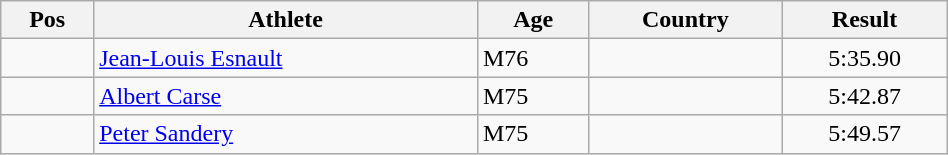<table class="wikitable"  style="text-align:center; width:50%;">
<tr>
<th>Pos</th>
<th>Athlete</th>
<th>Age</th>
<th>Country</th>
<th>Result</th>
</tr>
<tr>
<td align=center></td>
<td align=left><a href='#'>Jean-Louis Esnault</a></td>
<td align=left>M76</td>
<td align=left></td>
<td>5:35.90</td>
</tr>
<tr>
<td align=center></td>
<td align=left><a href='#'>Albert Carse</a></td>
<td align=left>M75</td>
<td align=left></td>
<td>5:42.87</td>
</tr>
<tr>
<td align=center></td>
<td align=left><a href='#'>Peter Sandery</a></td>
<td align=left>M75</td>
<td align=left></td>
<td>5:49.57</td>
</tr>
</table>
